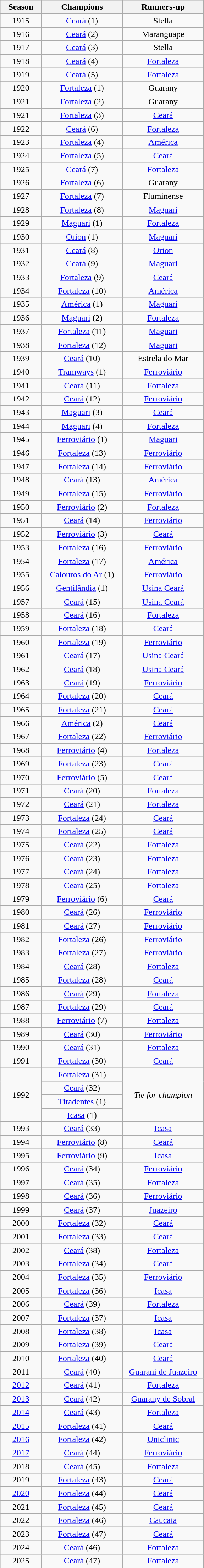<table class="wikitable" style="text-align:center; margin-left:1em;">
<tr>
<th style="width:70px">Season</th>
<th style="width:145px">Champions</th>
<th style="width:145px">Runners-up</th>
</tr>
<tr>
<td>1915</td>
<td><a href='#'>Ceará</a> (1)</td>
<td>Stella</td>
</tr>
<tr>
<td>1916</td>
<td><a href='#'>Ceará</a> (2)</td>
<td>Maranguape</td>
</tr>
<tr>
<td>1917</td>
<td><a href='#'>Ceará</a> (3)</td>
<td>Stella</td>
</tr>
<tr>
<td>1918</td>
<td><a href='#'>Ceará</a> (4)</td>
<td><a href='#'>Fortaleza</a></td>
</tr>
<tr>
<td>1919</td>
<td><a href='#'>Ceará</a> (5)</td>
<td><a href='#'>Fortaleza</a></td>
</tr>
<tr>
</tr>
<tr>
<td>1920</td>
<td><a href='#'>Fortaleza</a> (1)</td>
<td>Guarany</td>
</tr>
<tr>
<td>1921</td>
<td><a href='#'>Fortaleza</a> (2)</td>
<td>Guarany</td>
</tr>
<tr>
<td>1921</td>
<td><a href='#'>Fortaleza</a> (3)</td>
<td><a href='#'>Ceará</a></td>
</tr>
<tr>
<td>1922</td>
<td><a href='#'>Ceará</a> (6)</td>
<td><a href='#'>Fortaleza</a></td>
</tr>
<tr>
<td>1923</td>
<td><a href='#'>Fortaleza</a> (4)</td>
<td><a href='#'>América</a></td>
</tr>
<tr>
<td>1924</td>
<td><a href='#'>Fortaleza</a> (5)</td>
<td><a href='#'>Ceará</a></td>
</tr>
<tr>
<td>1925</td>
<td><a href='#'>Ceará</a> (7)</td>
<td><a href='#'>Fortaleza</a></td>
</tr>
<tr>
<td>1926</td>
<td><a href='#'>Fortaleza</a> (6)</td>
<td>Guarany</td>
</tr>
<tr>
<td>1927</td>
<td><a href='#'>Fortaleza</a> (7)</td>
<td>Fluminense</td>
</tr>
<tr>
<td>1928</td>
<td><a href='#'>Fortaleza</a> (8)</td>
<td><a href='#'>Maguari</a></td>
</tr>
<tr>
<td>1929</td>
<td><a href='#'>Maguari</a> (1)</td>
<td><a href='#'>Fortaleza</a></td>
</tr>
<tr>
<td>1930</td>
<td><a href='#'>Orion</a> (1)</td>
<td><a href='#'>Maguari</a></td>
</tr>
<tr>
<td>1931</td>
<td><a href='#'>Ceará</a> (8)</td>
<td><a href='#'>Orion</a></td>
</tr>
<tr>
<td>1932</td>
<td><a href='#'>Ceará</a> (9)</td>
<td><a href='#'>Maguari</a></td>
</tr>
<tr>
<td>1933</td>
<td><a href='#'>Fortaleza</a> (9)</td>
<td><a href='#'>Ceará</a></td>
</tr>
<tr>
<td>1934</td>
<td><a href='#'>Fortaleza</a> (10)</td>
<td><a href='#'>América</a></td>
</tr>
<tr>
<td>1935</td>
<td><a href='#'>América</a> (1)</td>
<td><a href='#'>Maguari</a></td>
</tr>
<tr>
<td>1936</td>
<td><a href='#'>Maguari</a> (2)</td>
<td><a href='#'>Fortaleza</a></td>
</tr>
<tr>
<td>1937</td>
<td><a href='#'>Fortaleza</a> (11)</td>
<td><a href='#'>Maguari</a></td>
</tr>
<tr>
<td>1938</td>
<td><a href='#'>Fortaleza</a> (12)</td>
<td><a href='#'>Maguari</a></td>
</tr>
<tr>
<td>1939</td>
<td><a href='#'>Ceará</a> (10)</td>
<td>Estrela do Mar</td>
</tr>
<tr>
<td>1940</td>
<td><a href='#'>Tramways</a> (1)</td>
<td><a href='#'>Ferroviário</a></td>
</tr>
<tr>
<td>1941</td>
<td><a href='#'>Ceará</a> (11)</td>
<td><a href='#'>Fortaleza</a></td>
</tr>
<tr>
<td>1942</td>
<td><a href='#'>Ceará</a> (12)</td>
<td><a href='#'>Ferroviário</a></td>
</tr>
<tr>
<td>1943</td>
<td><a href='#'>Maguari</a> (3)</td>
<td><a href='#'>Ceará</a></td>
</tr>
<tr>
<td>1944</td>
<td><a href='#'>Maguari</a> (4)</td>
<td><a href='#'>Fortaleza</a></td>
</tr>
<tr>
<td>1945</td>
<td><a href='#'>Ferroviário</a> (1)</td>
<td><a href='#'>Maguari</a></td>
</tr>
<tr>
<td>1946</td>
<td><a href='#'>Fortaleza</a> (13)</td>
<td><a href='#'>Ferroviário</a></td>
</tr>
<tr>
<td>1947</td>
<td><a href='#'>Fortaleza</a> (14)</td>
<td><a href='#'>Ferroviário</a></td>
</tr>
<tr>
<td>1948</td>
<td><a href='#'>Ceará</a> (13)</td>
<td><a href='#'>América</a></td>
</tr>
<tr>
<td>1949</td>
<td><a href='#'>Fortaleza</a> (15)</td>
<td><a href='#'>Ferroviário</a></td>
</tr>
<tr>
<td>1950</td>
<td><a href='#'>Ferroviário</a> (2)</td>
<td><a href='#'>Fortaleza</a></td>
</tr>
<tr>
<td>1951</td>
<td><a href='#'>Ceará</a> (14)</td>
<td><a href='#'>Ferroviário</a></td>
</tr>
<tr>
<td>1952</td>
<td><a href='#'>Ferroviário</a> (3)</td>
<td><a href='#'>Ceará</a></td>
</tr>
<tr>
<td>1953</td>
<td><a href='#'>Fortaleza</a> (16)</td>
<td><a href='#'>Ferroviário</a></td>
</tr>
<tr>
<td>1954</td>
<td><a href='#'>Fortaleza</a> (17)</td>
<td><a href='#'>América</a></td>
</tr>
<tr>
<td>1955</td>
<td><a href='#'>Calouros do Ar</a> (1)</td>
<td><a href='#'>Ferroviário</a></td>
</tr>
<tr>
<td>1956</td>
<td><a href='#'>Gentilândia</a> (1)</td>
<td><a href='#'>Usina Ceará</a></td>
</tr>
<tr>
<td>1957</td>
<td><a href='#'>Ceará</a> (15)</td>
<td><a href='#'>Usina Ceará</a></td>
</tr>
<tr>
<td>1958</td>
<td><a href='#'>Ceará</a> (16)</td>
<td><a href='#'>Fortaleza</a></td>
</tr>
<tr>
<td>1959</td>
<td><a href='#'>Fortaleza</a> (18)</td>
<td><a href='#'>Ceará</a></td>
</tr>
<tr>
<td>1960</td>
<td><a href='#'>Fortaleza</a> (19)</td>
<td><a href='#'>Ferroviário</a></td>
</tr>
<tr>
<td>1961</td>
<td><a href='#'>Ceará</a> (17)</td>
<td><a href='#'>Usina Ceará</a></td>
</tr>
<tr>
<td>1962</td>
<td><a href='#'>Ceará</a> (18)</td>
<td><a href='#'>Usina Ceará</a></td>
</tr>
<tr>
<td>1963</td>
<td><a href='#'>Ceará</a> (19)</td>
<td><a href='#'>Ferroviário</a></td>
</tr>
<tr>
<td>1964</td>
<td><a href='#'>Fortaleza</a> (20)</td>
<td><a href='#'>Ceará</a></td>
</tr>
<tr>
<td>1965</td>
<td><a href='#'>Fortaleza</a> (21)</td>
<td><a href='#'>Ceará</a></td>
</tr>
<tr>
<td>1966</td>
<td><a href='#'>América</a> (2)</td>
<td><a href='#'>Ceará</a></td>
</tr>
<tr>
<td>1967</td>
<td><a href='#'>Fortaleza</a> (22)</td>
<td><a href='#'>Ferroviário</a></td>
</tr>
<tr>
<td>1968</td>
<td><a href='#'>Ferroviário</a> (4)</td>
<td><a href='#'>Fortaleza</a></td>
</tr>
<tr>
<td>1969</td>
<td><a href='#'>Fortaleza</a> (23)</td>
<td><a href='#'>Ceará</a></td>
</tr>
<tr>
<td>1970</td>
<td><a href='#'>Ferroviário</a> (5)</td>
<td><a href='#'>Ceará</a></td>
</tr>
<tr>
<td>1971</td>
<td><a href='#'>Ceará</a> (20)</td>
<td><a href='#'>Fortaleza</a></td>
</tr>
<tr>
<td>1972</td>
<td><a href='#'>Ceará</a> (21)</td>
<td><a href='#'>Fortaleza</a></td>
</tr>
<tr>
<td>1973</td>
<td><a href='#'>Fortaleza</a> (24)</td>
<td><a href='#'>Ceará</a></td>
</tr>
<tr>
<td>1974</td>
<td><a href='#'>Fortaleza</a> (25)</td>
<td><a href='#'>Ceará</a></td>
</tr>
<tr>
<td>1975</td>
<td><a href='#'>Ceará</a> (22)</td>
<td><a href='#'>Fortaleza</a></td>
</tr>
<tr>
<td>1976</td>
<td><a href='#'>Ceará</a> (23)</td>
<td><a href='#'>Fortaleza</a></td>
</tr>
<tr>
<td>1977</td>
<td><a href='#'>Ceará</a> (24)</td>
<td><a href='#'>Fortaleza</a></td>
</tr>
<tr>
<td>1978</td>
<td><a href='#'>Ceará</a> (25)</td>
<td><a href='#'>Fortaleza</a></td>
</tr>
<tr>
<td>1979</td>
<td><a href='#'>Ferroviário</a> (6)</td>
<td><a href='#'>Ceará</a></td>
</tr>
<tr>
<td>1980</td>
<td><a href='#'>Ceará</a> (26)</td>
<td><a href='#'>Ferroviário</a></td>
</tr>
<tr>
<td>1981</td>
<td><a href='#'>Ceará</a> (27)</td>
<td><a href='#'>Ferroviário</a></td>
</tr>
<tr>
<td>1982</td>
<td><a href='#'>Fortaleza</a> (26)</td>
<td><a href='#'>Ferroviário</a></td>
</tr>
<tr>
<td>1983</td>
<td><a href='#'>Fortaleza</a> (27)</td>
<td><a href='#'>Ferroviário</a></td>
</tr>
<tr>
<td>1984</td>
<td><a href='#'>Ceará</a> (28)</td>
<td><a href='#'>Fortaleza</a></td>
</tr>
<tr>
<td>1985</td>
<td><a href='#'>Fortaleza</a> (28)</td>
<td><a href='#'>Ceará</a></td>
</tr>
<tr>
<td>1986</td>
<td><a href='#'>Ceará</a> (29)</td>
<td><a href='#'>Fortaleza</a></td>
</tr>
<tr>
<td>1987</td>
<td><a href='#'>Fortaleza</a> (29)</td>
<td><a href='#'>Ceará</a></td>
</tr>
<tr>
<td>1988</td>
<td><a href='#'>Ferroviário</a> (7)</td>
<td><a href='#'>Fortaleza</a></td>
</tr>
<tr>
<td>1989</td>
<td><a href='#'>Ceará</a> (30)</td>
<td><a href='#'>Ferroviário</a></td>
</tr>
<tr>
<td>1990</td>
<td><a href='#'>Ceará</a> (31)</td>
<td><a href='#'>Fortaleza</a></td>
</tr>
<tr>
<td>1991</td>
<td><a href='#'>Fortaleza</a> (30)</td>
<td><a href='#'>Ceará</a></td>
</tr>
<tr>
<td rowspan="4">1992<br></td>
<td><a href='#'>Fortaleza</a> (31)</td>
<td rowspan="4"><em>Tie for champion</em></td>
</tr>
<tr>
<td><a href='#'>Ceará</a> (32)</td>
</tr>
<tr>
<td><a href='#'>Tiradentes</a> (1)</td>
</tr>
<tr>
<td><a href='#'>Icasa</a> (1)</td>
</tr>
<tr>
<td>1993</td>
<td><a href='#'>Ceará</a> (33)</td>
<td><a href='#'>Icasa</a></td>
</tr>
<tr>
<td>1994</td>
<td><a href='#'>Ferroviário</a> (8)</td>
<td><a href='#'>Ceará</a></td>
</tr>
<tr>
<td>1995</td>
<td><a href='#'>Ferroviário</a> (9)</td>
<td><a href='#'>Icasa</a></td>
</tr>
<tr>
<td>1996</td>
<td><a href='#'>Ceará</a> (34)</td>
<td><a href='#'>Ferroviário</a></td>
</tr>
<tr>
<td>1997</td>
<td><a href='#'>Ceará</a> (35)</td>
<td><a href='#'>Fortaleza</a></td>
</tr>
<tr>
<td>1998</td>
<td><a href='#'>Ceará</a> (36)</td>
<td><a href='#'>Ferroviário</a></td>
</tr>
<tr>
<td>1999</td>
<td><a href='#'>Ceará</a> (37)</td>
<td><a href='#'>Juazeiro</a></td>
</tr>
<tr>
<td>2000</td>
<td><a href='#'>Fortaleza</a> (32)</td>
<td><a href='#'>Ceará</a></td>
</tr>
<tr>
<td>2001</td>
<td><a href='#'>Fortaleza</a> (33)</td>
<td><a href='#'>Ceará</a></td>
</tr>
<tr>
<td>2002</td>
<td><a href='#'>Ceará</a> (38)</td>
<td><a href='#'>Fortaleza</a></td>
</tr>
<tr>
<td>2003</td>
<td><a href='#'>Fortaleza</a> (34)</td>
<td><a href='#'>Ceará</a></td>
</tr>
<tr>
<td>2004</td>
<td><a href='#'>Fortaleza</a> (35)</td>
<td><a href='#'>Ferroviário</a></td>
</tr>
<tr>
<td>2005</td>
<td><a href='#'>Fortaleza</a> (36)</td>
<td><a href='#'>Icasa</a></td>
</tr>
<tr>
<td>2006</td>
<td><a href='#'>Ceará</a> (39)</td>
<td><a href='#'>Fortaleza</a></td>
</tr>
<tr>
<td>2007</td>
<td><a href='#'>Fortaleza</a> (37)</td>
<td><a href='#'>Icasa</a></td>
</tr>
<tr>
<td>2008</td>
<td><a href='#'>Fortaleza</a> (38)</td>
<td><a href='#'>Icasa</a></td>
</tr>
<tr>
<td>2009</td>
<td><a href='#'>Fortaleza</a> (39)</td>
<td><a href='#'>Ceará</a></td>
</tr>
<tr>
<td>2010</td>
<td><a href='#'>Fortaleza</a> (40)</td>
<td><a href='#'>Ceará</a></td>
</tr>
<tr>
<td>2011</td>
<td><a href='#'>Ceará</a> (40)</td>
<td><a href='#'>Guarani de Juazeiro</a></td>
</tr>
<tr>
<td><a href='#'>2012</a></td>
<td><a href='#'>Ceará</a> (41)</td>
<td><a href='#'>Fortaleza</a></td>
</tr>
<tr>
<td><a href='#'>2013</a></td>
<td><a href='#'>Ceará</a> (42)</td>
<td><a href='#'>Guarany de Sobral</a></td>
</tr>
<tr>
<td><a href='#'>2014</a></td>
<td><a href='#'>Ceará</a> (43)</td>
<td><a href='#'>Fortaleza</a></td>
</tr>
<tr>
<td><a href='#'>2015</a></td>
<td><a href='#'>Fortaleza</a> (41)</td>
<td><a href='#'>Ceará</a></td>
</tr>
<tr>
<td><a href='#'>2016</a></td>
<td><a href='#'>Fortaleza</a> (42)</td>
<td><a href='#'>Uniclinic</a></td>
</tr>
<tr>
<td><a href='#'>2017</a></td>
<td><a href='#'>Ceará</a> (44)</td>
<td><a href='#'>Ferroviário</a></td>
</tr>
<tr>
<td>2018</td>
<td><a href='#'>Ceará</a> (45)</td>
<td><a href='#'>Fortaleza</a></td>
</tr>
<tr>
<td>2019</td>
<td><a href='#'>Fortaleza</a> (43)</td>
<td><a href='#'>Ceará</a></td>
</tr>
<tr>
<td><a href='#'>2020</a></td>
<td><a href='#'>Fortaleza</a> (44)</td>
<td><a href='#'>Ceará</a></td>
</tr>
<tr>
<td>2021</td>
<td><a href='#'>Fortaleza</a> (45)</td>
<td><a href='#'>Ceará</a></td>
</tr>
<tr>
<td>2022</td>
<td><a href='#'>Fortaleza</a> (46)</td>
<td><a href='#'>Caucaia</a></td>
</tr>
<tr>
<td>2023</td>
<td><a href='#'>Fortaleza</a> (47)</td>
<td><a href='#'>Ceará</a></td>
</tr>
<tr>
<td>2024</td>
<td><a href='#'>Ceará</a> (46)</td>
<td><a href='#'>Fortaleza</a></td>
</tr>
<tr>
<td>2025</td>
<td><a href='#'>Ceará</a> (47)</td>
<td><a href='#'>Fortaleza</a></td>
</tr>
</table>
